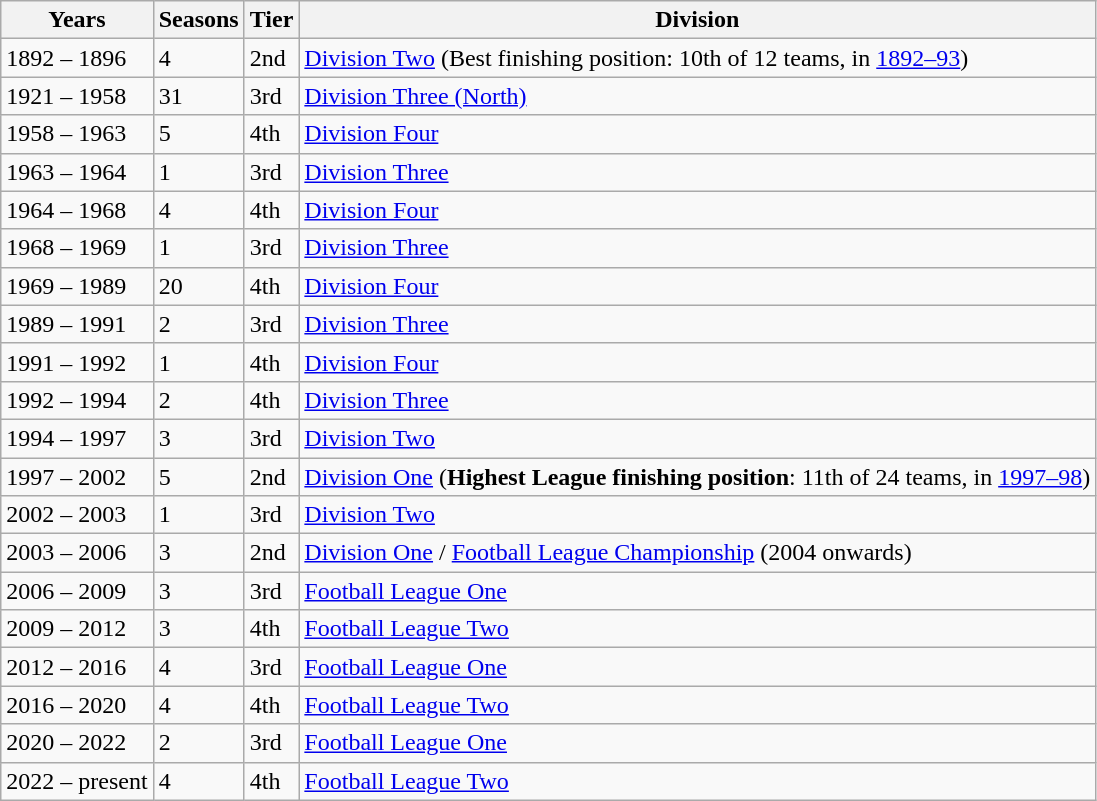<table class="wikitable">
<tr>
<th>Years</th>
<th>Seasons</th>
<th>Tier</th>
<th>Division</th>
</tr>
<tr>
<td>1892 – 1896</td>
<td>4</td>
<td>2nd</td>
<td><a href='#'>Division Two</a> (Best finishing position: 10th of 12 teams, in <a href='#'>1892–93</a>)</td>
</tr>
<tr>
<td>1921 – 1958</td>
<td>31</td>
<td>3rd</td>
<td><a href='#'>Division Three (North)</a></td>
</tr>
<tr>
<td>1958 – 1963</td>
<td>5</td>
<td>4th</td>
<td><a href='#'>Division Four</a></td>
</tr>
<tr>
<td>1963 – 1964</td>
<td>1</td>
<td>3rd</td>
<td><a href='#'>Division Three</a></td>
</tr>
<tr>
<td>1964 – 1968</td>
<td>4</td>
<td>4th</td>
<td><a href='#'>Division Four</a></td>
</tr>
<tr>
<td>1968 – 1969</td>
<td>1</td>
<td>3rd</td>
<td><a href='#'>Division Three</a></td>
</tr>
<tr>
<td>1969 – 1989</td>
<td>20</td>
<td>4th</td>
<td><a href='#'>Division Four</a></td>
</tr>
<tr>
<td>1989 – 1991</td>
<td>2</td>
<td>3rd</td>
<td><a href='#'>Division Three</a></td>
</tr>
<tr>
<td>1991 – 1992</td>
<td>1</td>
<td>4th</td>
<td><a href='#'>Division Four</a></td>
</tr>
<tr>
<td>1992 – 1994</td>
<td>2</td>
<td>4th</td>
<td><a href='#'>Division Three</a></td>
</tr>
<tr>
<td>1994 – 1997</td>
<td>3</td>
<td>3rd</td>
<td><a href='#'>Division Two</a></td>
</tr>
<tr>
<td>1997 – 2002</td>
<td>5</td>
<td>2nd</td>
<td><a href='#'>Division One</a> (<strong>Highest League finishing position</strong>: 11th of 24 teams, in <a href='#'>1997–98</a>)</td>
</tr>
<tr>
<td>2002 – 2003</td>
<td>1</td>
<td>3rd</td>
<td><a href='#'>Division Two</a></td>
</tr>
<tr>
<td>2003 – 2006</td>
<td>3</td>
<td>2nd</td>
<td><a href='#'>Division One</a> / <a href='#'>Football League Championship</a> (2004 onwards)</td>
</tr>
<tr>
<td>2006 – 2009</td>
<td>3</td>
<td>3rd</td>
<td><a href='#'>Football League One</a></td>
</tr>
<tr>
<td>2009 – 2012</td>
<td>3</td>
<td>4th</td>
<td><a href='#'>Football League Two</a></td>
</tr>
<tr>
<td>2012 – 2016</td>
<td>4</td>
<td>3rd</td>
<td><a href='#'>Football League One</a></td>
</tr>
<tr>
<td>2016 – 2020</td>
<td>4</td>
<td>4th</td>
<td><a href='#'>Football League Two</a></td>
</tr>
<tr>
<td>2020 – 2022</td>
<td>2</td>
<td>3rd</td>
<td><a href='#'>Football League One</a></td>
</tr>
<tr>
<td>2022 – present</td>
<td>4</td>
<td>4th</td>
<td><a href='#'>Football League Two</a></td>
</tr>
</table>
